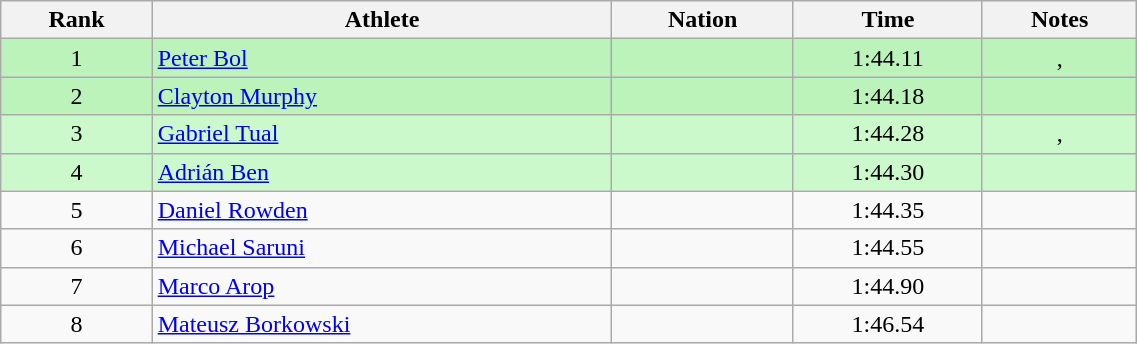<table class="wikitable sortable" style="text-align:center;width: 60%;">
<tr>
<th>Rank</th>
<th>Athlete</th>
<th>Nation</th>
<th>Time</th>
<th>Notes</th>
</tr>
<tr bgcolor=#bbf3bb>
<td>1</td>
<td align="left"><a href='#'>Peter Bol</a></td>
<td align="left"></td>
<td>1:44.11</td>
<td>, </td>
</tr>
<tr bgcolor=#bbf3bb>
<td>2</td>
<td align="left"><a href='#'>Clayton Murphy</a></td>
<td align="left"></td>
<td>1:44.18</td>
<td></td>
</tr>
<tr bgcolor=ccf9cc>
<td>3</td>
<td align="left"><a href='#'>Gabriel Tual</a></td>
<td align="left"></td>
<td>1:44.28</td>
<td>, </td>
</tr>
<tr bgcolor=ccf9cc>
<td>4</td>
<td align="left"><a href='#'>Adrián Ben</a></td>
<td align="left"></td>
<td>1:44.30</td>
<td></td>
</tr>
<tr>
<td>5</td>
<td align="left"><a href='#'>Daniel Rowden</a></td>
<td align="left"></td>
<td>1:44.35</td>
<td></td>
</tr>
<tr>
<td>6</td>
<td align="left"><a href='#'>Michael Saruni</a></td>
<td align="left"></td>
<td>1:44.55</td>
<td></td>
</tr>
<tr>
<td>7</td>
<td align="left"><a href='#'>Marco Arop</a></td>
<td align="left"></td>
<td>1:44.90</td>
<td></td>
</tr>
<tr>
<td>8</td>
<td align="left"><a href='#'>Mateusz Borkowski</a></td>
<td align="left"></td>
<td>1:46.54</td>
<td></td>
</tr>
</table>
